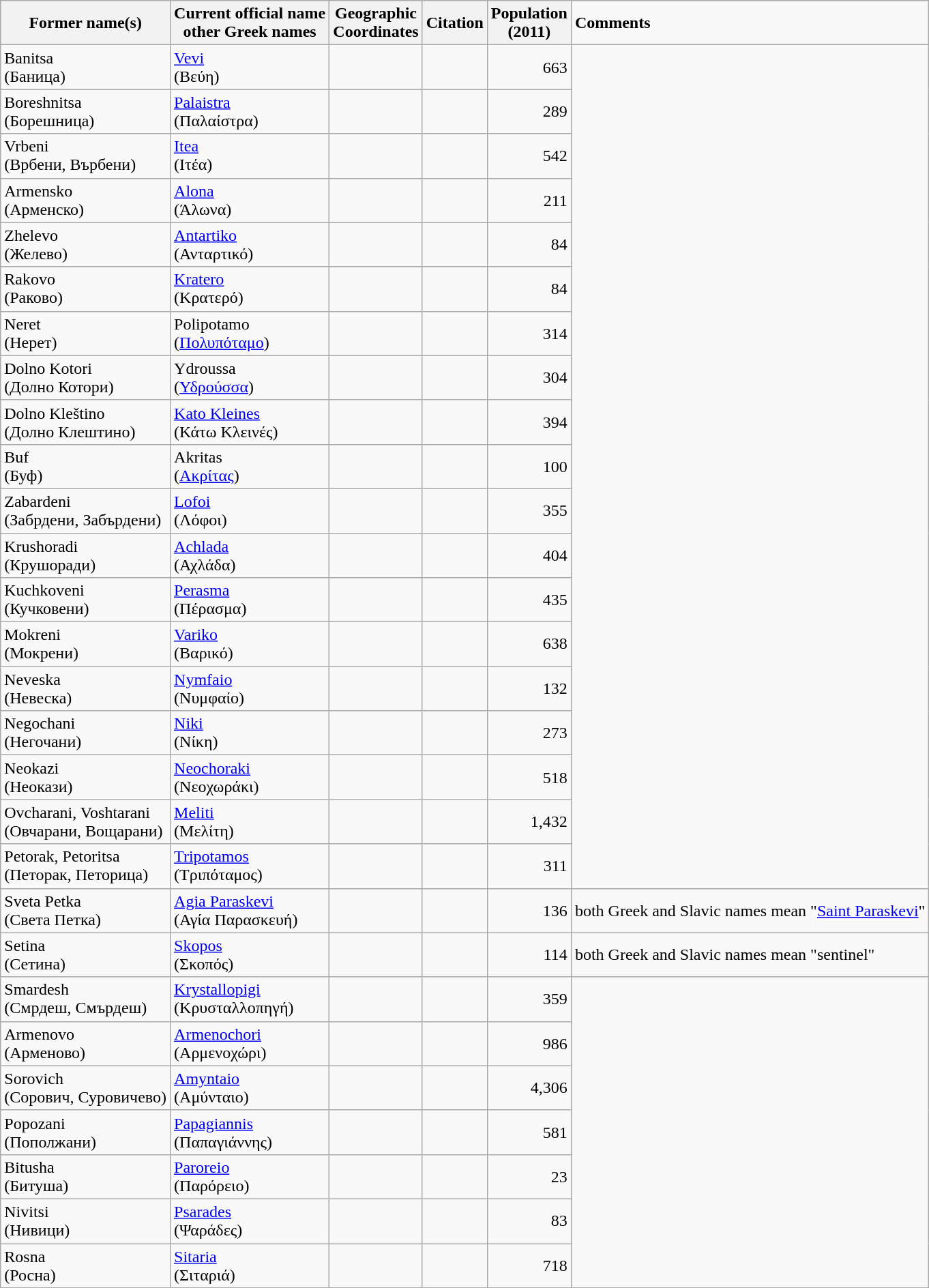<table class="wikitable">
<tr>
<th><strong> Former name(s)</strong></th>
<th><strong> Current official name</strong><br><strong>other Greek names</strong></th>
<th><strong> Geographic</strong><br><strong>Coordinates</strong></th>
<th><strong> Citation</strong></th>
<th><strong> Population</strong><br><strong>(2011)</strong></th>
<td><strong>Comments</strong></td>
</tr>
<tr>
<td>Banitsa <br> (Баница)</td>
<td><a href='#'>Vevi</a> <br> (Βεύη)</td>
<td></td>
<td></td>
<td align="right">663</td>
</tr>
<tr>
<td>Boreshnitsa <br> (Борешница)</td>
<td><a href='#'>Palaistra</a> <br> (Παλαίστρα)</td>
<td></td>
<td></td>
<td align="right">289</td>
</tr>
<tr>
<td>Vrbeni <br> (Врбени, Върбени)</td>
<td><a href='#'>Itea</a> <br> (Ιτέα)</td>
<td></td>
<td></td>
<td align="right">542</td>
</tr>
<tr>
<td>Armensko <br> (Арменско)</td>
<td><a href='#'>Alona</a> <br> (Άλωνα)</td>
<td></td>
<td></td>
<td align="right">211</td>
</tr>
<tr>
<td>Zhelevo <br> (Желево)</td>
<td><a href='#'>Antartiko</a> <br> (Ανταρτικό)</td>
<td></td>
<td></td>
<td align="right">84</td>
</tr>
<tr>
<td>Rakovo <br> (Раково)</td>
<td><a href='#'>Kratero</a> <br> (Κρατερό)</td>
<td></td>
<td></td>
<td align="right">84</td>
</tr>
<tr>
<td>Neret <br> (Нерет)</td>
<td>Polipotamo <br> (<a href='#'>Πολυπόταμο</a>)</td>
<td></td>
<td></td>
<td align="right">314</td>
</tr>
<tr>
<td>Dolno Kotori <br> (Долно Котори)</td>
<td>Ydroussa <br> (<a href='#'>Υδρούσσα</a>)</td>
<td></td>
<td></td>
<td align="right">304</td>
</tr>
<tr>
<td>Dolno Kleštino <br> (Долно Клештино)</td>
<td><a href='#'>Kato Kleines</a> <br> (Κάτω Κλεινές)</td>
<td></td>
<td></td>
<td align="right">394</td>
</tr>
<tr>
<td>Buf <br> (Буф)</td>
<td>Akritas <br> (<a href='#'>Ακρίτας</a>)</td>
<td></td>
<td></td>
<td align="right">100</td>
</tr>
<tr>
<td>Zabardeni <br> (Забрдени, Забърдени)</td>
<td><a href='#'>Lofoi</a> <br> (Λόφοι)</td>
<td></td>
<td></td>
<td align="right">355</td>
</tr>
<tr>
<td>Krushoradi <br> (Крушоради)</td>
<td><a href='#'>Achlada</a> <br> (Αχλάδα)</td>
<td></td>
<td></td>
<td align="right">404</td>
</tr>
<tr>
<td>Kuchkoveni <br> (Кучковени)</td>
<td><a href='#'>Perasma</a> <br> (Πέρασμα)</td>
<td></td>
<td></td>
<td align="right">435</td>
</tr>
<tr>
<td>Mokreni <br> (Мокрени)</td>
<td><a href='#'>Variko</a> <br> (Βαρικό)</td>
<td></td>
<td></td>
<td align="right">638</td>
</tr>
<tr>
<td>Neveska <br> (Невеска)</td>
<td><a href='#'>Nymfaio</a> <br> (Νυμφαίο)</td>
<td></td>
<td></td>
<td align="right">132</td>
</tr>
<tr>
<td>Negochani <br> (Негочани)</td>
<td><a href='#'>Niki</a> <br> (Νίκη)</td>
<td></td>
<td></td>
<td align="right">273</td>
</tr>
<tr>
<td>Neokazi <br> (Неокази)</td>
<td><a href='#'>Neochoraki</a> <br> (Νεοχωράκι)</td>
<td></td>
<td></td>
<td align="right">518</td>
</tr>
<tr>
<td>Ovcharani, Voshtarani <br> (Овчарани, Вощарани)</td>
<td><a href='#'>Meliti</a> <br> (Μελίτη)</td>
<td></td>
<td></td>
<td align="right">1,432</td>
</tr>
<tr>
<td>Petorak, Petoritsa <br> (Петорак, Петорица)</td>
<td><a href='#'>Tripotamos</a> <br> (Τριπόταμος)</td>
<td></td>
<td></td>
<td align="right">311</td>
</tr>
<tr>
<td>Sveta Petka <br> (Света Петка)</td>
<td><a href='#'>Agia Paraskevi</a> <br> (Αγία Παρασκευή)</td>
<td></td>
<td></td>
<td align="right">136</td>
<td>both Greek and Slavic names mean "<a href='#'>Saint Paraskevi</a>"</td>
</tr>
<tr>
<td>Setina <br> (Сетина)</td>
<td><a href='#'>Skopos</a> <br> (Σκοπός)</td>
<td></td>
<td></td>
<td align="right">114</td>
<td>both Greek and Slavic names mean "sentinel"</td>
</tr>
<tr>
<td>Smardesh <br> (Смрдеш, Смърдеш)</td>
<td><a href='#'>Krystallopigi</a> <br> (Κρυσταλλοπηγή)</td>
<td></td>
<td></td>
<td align="right">359</td>
</tr>
<tr>
<td>Armenovo <br> (Арменово)</td>
<td><a href='#'>Armenochori</a> <br> (Αρμενοχώρι)</td>
<td></td>
<td></td>
<td align="right">986</td>
</tr>
<tr>
<td>Sorovich <br> (Сорович, Суровичево)</td>
<td><a href='#'>Amyntaio</a> <br> (Αμύνταιο)</td>
<td></td>
<td></td>
<td align="right">4,306</td>
</tr>
<tr>
<td>Popozani <br> (Пополжани)</td>
<td><a href='#'>Papagiannis</a> <br> (Παπαγιάννης)</td>
<td></td>
<td></td>
<td align="right">581</td>
</tr>
<tr>
<td>Bitusha <br> (Битуша)</td>
<td><a href='#'>Paroreio</a> <br> (Παρόρειο)</td>
<td></td>
<td></td>
<td align="right">23</td>
</tr>
<tr>
<td>Nivitsi <br> (Нивици)</td>
<td><a href='#'>Psarades</a> <br> (Ψαράδες)</td>
<td></td>
<td></td>
<td align="right">83</td>
</tr>
<tr>
<td>Rosna <br> (Росна)</td>
<td><a href='#'>Sitaria</a> <br> (Σιταριά)</td>
<td></td>
<td></td>
<td align="right">718</td>
</tr>
</table>
